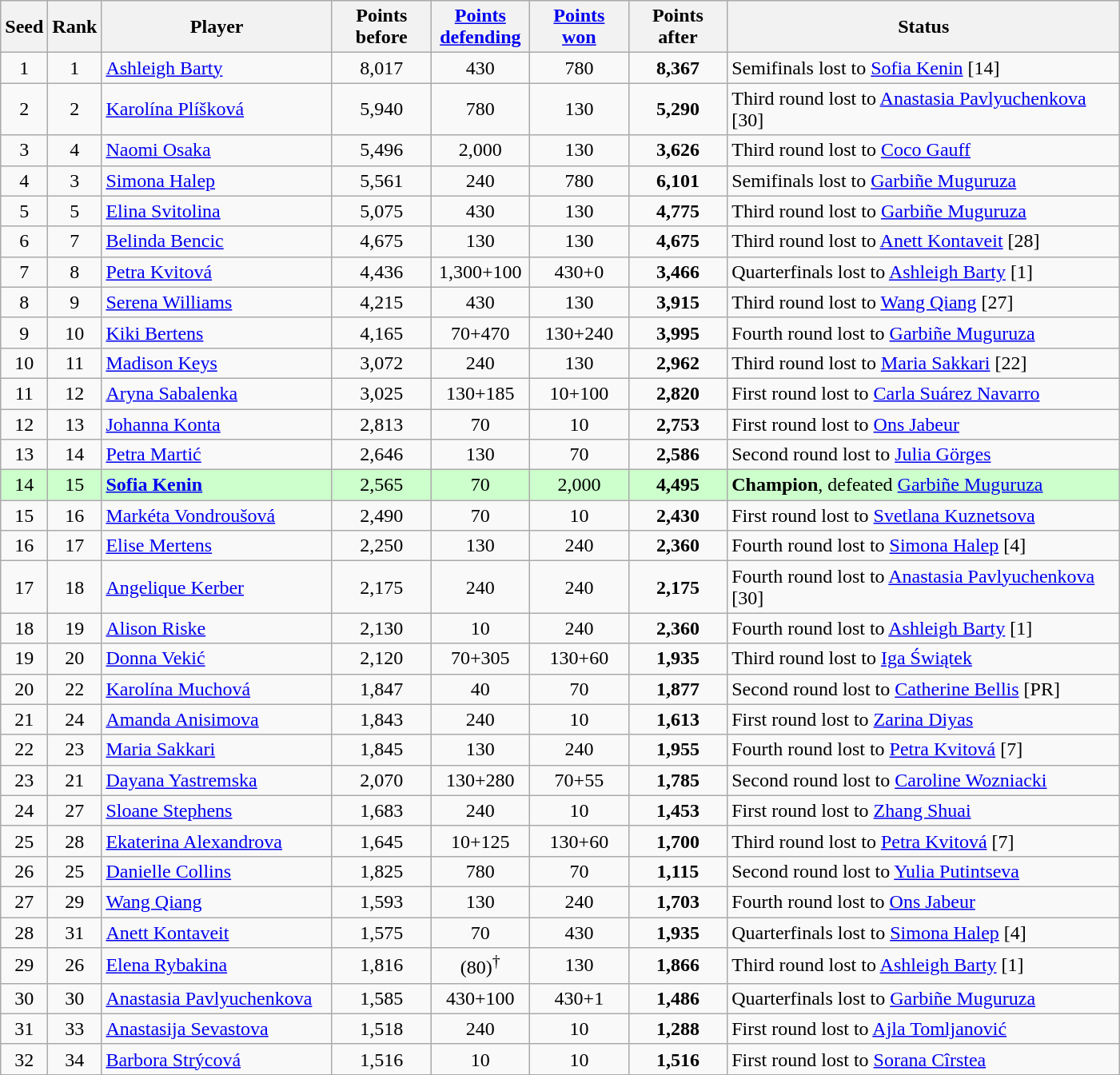<table class="wikitable sortable nowrap">
<tr>
<th style="width:30px;">Seed</th>
<th style="width:30px;">Rank</th>
<th style="width:185px;">Player</th>
<th style="width:75px;">Points <br> before</th>
<th style="width:75px;"><a href='#'>Points <br> defending</a></th>
<th style="width:75px;"><a href='#'>Points <br> won</a></th>
<th style="width:75px;">Points <br> after</th>
<th style="width:320px;">Status</th>
</tr>
<tr>
<td style="text-align:center;">1</td>
<td style="text-align:center;">1</td>
<td> <a href='#'>Ashleigh Barty</a></td>
<td style="text-align:center;">8,017</td>
<td style="text-align:center;">430</td>
<td style="text-align:center;">780</td>
<td style="text-align:center;"><strong>8,367</strong></td>
<td>Semifinals lost to  <a href='#'>Sofia Kenin</a> [14]</td>
</tr>
<tr>
<td style="text-align:center;">2</td>
<td style="text-align:center;">2</td>
<td> <a href='#'>Karolína Plíšková</a></td>
<td style="text-align:center;">5,940</td>
<td style="text-align:center;">780</td>
<td style="text-align:center;">130</td>
<td style="text-align:center;"><strong>5,290</strong></td>
<td>Third round lost to  <a href='#'>Anastasia Pavlyuchenkova</a> [30]</td>
</tr>
<tr>
<td style="text-align:center;">3</td>
<td style="text-align:center;">4</td>
<td> <a href='#'>Naomi Osaka</a></td>
<td style="text-align:center;">5,496</td>
<td style="text-align:center;">2,000</td>
<td style="text-align:center;">130</td>
<td style="text-align:center;"><strong>3,626</strong></td>
<td>Third round lost to  <a href='#'>Coco Gauff</a></td>
</tr>
<tr>
<td style="text-align:center;">4</td>
<td style="text-align:center;">3</td>
<td> <a href='#'>Simona Halep</a></td>
<td style="text-align:center;">5,561</td>
<td style="text-align:center;">240</td>
<td style="text-align:center;">780</td>
<td style="text-align:center;"><strong>6,101</strong></td>
<td>Semifinals lost to  <a href='#'>Garbiñe Muguruza</a></td>
</tr>
<tr>
<td style="text-align:center;">5</td>
<td style="text-align:center;">5</td>
<td> <a href='#'>Elina Svitolina</a></td>
<td style="text-align:center;">5,075</td>
<td style="text-align:center;">430</td>
<td style="text-align:center;">130</td>
<td style="text-align:center;"><strong>4,775</strong></td>
<td>Third round lost to  <a href='#'>Garbiñe Muguruza</a></td>
</tr>
<tr>
<td style="text-align:center;">6</td>
<td style="text-align:center;">7</td>
<td> <a href='#'>Belinda Bencic</a></td>
<td style="text-align:center;">4,675</td>
<td style="text-align:center;">130</td>
<td style="text-align:center;">130</td>
<td style="text-align:center;"><strong>4,675</strong></td>
<td>Third round lost to  <a href='#'>Anett Kontaveit</a> [28]</td>
</tr>
<tr>
<td style="text-align:center;">7</td>
<td style="text-align:center;">8</td>
<td> <a href='#'>Petra Kvitová</a></td>
<td style="text-align:center;">4,436</td>
<td style="text-align:center;">1,300+100</td>
<td style="text-align:center;">430+0</td>
<td style="text-align:center;"><strong>3,466</strong></td>
<td>Quarterfinals lost to  <a href='#'>Ashleigh Barty</a> [1]</td>
</tr>
<tr>
<td style="text-align:center;">8</td>
<td style="text-align:center;">9</td>
<td> <a href='#'>Serena Williams</a></td>
<td style="text-align:center;">4,215</td>
<td style="text-align:center;">430</td>
<td style="text-align:center;">130</td>
<td style="text-align:center;"><strong>3,915</strong></td>
<td>Third round lost to  <a href='#'>Wang Qiang</a> [27]</td>
</tr>
<tr>
<td style="text-align:center;">9</td>
<td style="text-align:center;">10</td>
<td> <a href='#'>Kiki Bertens</a></td>
<td style="text-align:center;">4,165</td>
<td style="text-align:center;">70+470</td>
<td style="text-align:center;">130+240</td>
<td style="text-align:center;"><strong>3,995</strong></td>
<td>Fourth round lost to  <a href='#'>Garbiñe Muguruza</a></td>
</tr>
<tr>
<td style="text-align:center;">10</td>
<td style="text-align:center;">11</td>
<td> <a href='#'>Madison Keys</a></td>
<td style="text-align:center;">3,072</td>
<td style="text-align:center;">240</td>
<td style="text-align:center;">130</td>
<td style="text-align:center;"><strong>2,962</strong></td>
<td>Third round lost to  <a href='#'>Maria Sakkari</a> [22]</td>
</tr>
<tr>
<td style="text-align:center;">11</td>
<td style="text-align:center;">12</td>
<td> <a href='#'>Aryna Sabalenka</a></td>
<td style="text-align:center;">3,025</td>
<td style="text-align:center;">130+185</td>
<td style="text-align:center;">10+100</td>
<td style="text-align:center;"><strong>2,820</strong></td>
<td>First round lost to  <a href='#'>Carla Suárez Navarro</a></td>
</tr>
<tr>
<td style="text-align:center;">12</td>
<td style="text-align:center;">13</td>
<td> <a href='#'>Johanna Konta</a></td>
<td style="text-align:center;">2,813</td>
<td style="text-align:center;">70</td>
<td style="text-align:center;">10</td>
<td style="text-align:center;"><strong>2,753</strong></td>
<td>First round lost to  <a href='#'>Ons Jabeur</a></td>
</tr>
<tr>
<td style="text-align:center;">13</td>
<td style="text-align:center;">14</td>
<td> <a href='#'>Petra Martić</a></td>
<td style="text-align:center;">2,646</td>
<td style="text-align:center;">130</td>
<td style="text-align:center;">70</td>
<td style="text-align:center;"><strong>2,586</strong></td>
<td>Second round lost to  <a href='#'>Julia Görges</a></td>
</tr>
<tr style="background:#cfc;">
<td style="text-align:center;">14</td>
<td style="text-align:center;">15</td>
<td> <strong><a href='#'>Sofia Kenin</a></strong></td>
<td style="text-align:center;">2,565</td>
<td style="text-align:center;">70</td>
<td style="text-align:center;">2,000</td>
<td style="text-align:center;"><strong>4,495</strong></td>
<td><strong>Champion</strong>, defeated  <a href='#'>Garbiñe Muguruza</a></td>
</tr>
<tr>
<td style="text-align:center;">15</td>
<td style="text-align:center;">16</td>
<td> <a href='#'>Markéta Vondroušová</a></td>
<td style="text-align:center;">2,490</td>
<td style="text-align:center;">70</td>
<td style="text-align:center;">10</td>
<td style="text-align:center;"><strong>2,430</strong></td>
<td>First round lost to  <a href='#'>Svetlana Kuznetsova</a></td>
</tr>
<tr>
<td style="text-align:center;">16</td>
<td style="text-align:center;">17</td>
<td> <a href='#'>Elise Mertens</a></td>
<td style="text-align:center;">2,250</td>
<td style="text-align:center;">130</td>
<td style="text-align:center;">240</td>
<td style="text-align:center;"><strong>2,360</strong></td>
<td>Fourth round lost to  <a href='#'>Simona Halep</a> [4]</td>
</tr>
<tr>
<td style="text-align:center;">17</td>
<td style="text-align:center;">18</td>
<td> <a href='#'>Angelique Kerber</a></td>
<td style="text-align:center;">2,175</td>
<td style="text-align:center;">240</td>
<td style="text-align:center;">240</td>
<td style="text-align:center;"><strong>2,175</strong></td>
<td>Fourth round lost to  <a href='#'>Anastasia Pavlyuchenkova</a> [30]</td>
</tr>
<tr>
<td style="text-align:center;">18</td>
<td style="text-align:center;">19</td>
<td> <a href='#'>Alison Riske</a></td>
<td style="text-align:center;">2,130</td>
<td style="text-align:center;">10</td>
<td style="text-align:center;">240</td>
<td style="text-align:center;"><strong>2,360</strong></td>
<td>Fourth round lost to  <a href='#'>Ashleigh Barty</a> [1]</td>
</tr>
<tr>
<td style="text-align:center;">19</td>
<td style="text-align:center;">20</td>
<td> <a href='#'>Donna Vekić</a></td>
<td style="text-align:center;">2,120</td>
<td style="text-align:center;">70+305</td>
<td style="text-align:center;">130+60</td>
<td style="text-align:center;"><strong>1,935</strong></td>
<td>Third round lost to  <a href='#'>Iga Świątek</a></td>
</tr>
<tr>
<td style="text-align:center;">20</td>
<td style="text-align:center;">22</td>
<td> <a href='#'>Karolína Muchová</a></td>
<td style="text-align:center;">1,847</td>
<td style="text-align:center;">40</td>
<td style="text-align:center;">70</td>
<td style="text-align:center;"><strong>1,877</strong></td>
<td>Second round lost to  <a href='#'>Catherine Bellis</a> [PR]</td>
</tr>
<tr>
<td style="text-align:center;">21</td>
<td style="text-align:center;">24</td>
<td> <a href='#'>Amanda Anisimova</a></td>
<td style="text-align:center;">1,843</td>
<td style="text-align:center;">240</td>
<td style="text-align:center;">10</td>
<td style="text-align:center;"><strong>1,613</strong></td>
<td>First round lost to  <a href='#'>Zarina Diyas</a></td>
</tr>
<tr>
<td style="text-align:center;">22</td>
<td style="text-align:center;">23</td>
<td> <a href='#'>Maria Sakkari</a></td>
<td style="text-align:center;">1,845</td>
<td style="text-align:center;">130</td>
<td style="text-align:center;">240</td>
<td style="text-align:center;"><strong>1,955</strong></td>
<td>Fourth round lost to  <a href='#'>Petra Kvitová</a> [7]</td>
</tr>
<tr>
<td style="text-align:center;">23</td>
<td style="text-align:center;">21</td>
<td> <a href='#'>Dayana Yastremska</a></td>
<td style="text-align:center;">2,070</td>
<td style="text-align:center;">130+280</td>
<td style="text-align:center;">70+55</td>
<td style="text-align:center;"><strong>1,785</strong></td>
<td>Second round lost to  <a href='#'>Caroline Wozniacki</a></td>
</tr>
<tr>
<td style="text-align:center;">24</td>
<td style="text-align:center;">27</td>
<td> <a href='#'>Sloane Stephens</a></td>
<td style="text-align:center;">1,683</td>
<td style="text-align:center;">240</td>
<td style="text-align:center;">10</td>
<td style="text-align:center;"><strong>1,453</strong></td>
<td>First round lost to  <a href='#'>Zhang Shuai</a></td>
</tr>
<tr>
<td style="text-align:center;">25</td>
<td style="text-align:center;">28</td>
<td> <a href='#'>Ekaterina Alexandrova</a></td>
<td style="text-align:center;">1,645</td>
<td style="text-align:center;">10+125</td>
<td style="text-align:center;">130+60</td>
<td style="text-align:center;"><strong>1,700</strong></td>
<td>Third round lost to  <a href='#'>Petra Kvitová</a> [7]</td>
</tr>
<tr>
<td style="text-align:center;">26</td>
<td style="text-align:center;">25</td>
<td> <a href='#'>Danielle Collins</a></td>
<td style="text-align:center;">1,825</td>
<td style="text-align:center;">780</td>
<td style="text-align:center;">70</td>
<td style="text-align:center;"><strong>1,115</strong></td>
<td>Second round lost to  <a href='#'>Yulia Putintseva</a></td>
</tr>
<tr>
<td style="text-align:center;">27</td>
<td style="text-align:center;">29</td>
<td> <a href='#'>Wang Qiang</a></td>
<td style="text-align:center;">1,593</td>
<td style="text-align:center;">130</td>
<td style="text-align:center;">240</td>
<td style="text-align:center;"><strong>1,703</strong></td>
<td>Fourth round lost to  <a href='#'>Ons Jabeur</a></td>
</tr>
<tr>
<td style="text-align:center;">28</td>
<td style="text-align:center;">31</td>
<td> <a href='#'>Anett Kontaveit</a></td>
<td style="text-align:center;">1,575</td>
<td style="text-align:center;">70</td>
<td style="text-align:center;">430</td>
<td style="text-align:center;"><strong>1,935</strong></td>
<td>Quarterfinals lost to  <a href='#'>Simona Halep</a> [4]</td>
</tr>
<tr>
<td style="text-align:center;">29</td>
<td style="text-align:center;">26</td>
<td> <a href='#'>Elena Rybakina</a></td>
<td style="text-align:center;">1,816</td>
<td style="text-align:center;">(80)<sup>†</sup></td>
<td style="text-align:center;">130</td>
<td style="text-align:center;"><strong>1,866</strong></td>
<td>Third round lost to  <a href='#'>Ashleigh Barty</a> [1]</td>
</tr>
<tr>
<td style="text-align:center;">30</td>
<td style="text-align:center;">30</td>
<td> <a href='#'>Anastasia Pavlyuchenkova</a></td>
<td style="text-align:center;">1,585</td>
<td style="text-align:center;">430+100</td>
<td style="text-align:center;">430+1</td>
<td style="text-align:center;"><strong>1,486</strong></td>
<td>Quarterfinals lost to  <a href='#'>Garbiñe Muguruza</a></td>
</tr>
<tr>
<td style="text-align:center;">31</td>
<td style="text-align:center;">33</td>
<td> <a href='#'>Anastasija Sevastova</a></td>
<td style="text-align:center;">1,518</td>
<td style="text-align:center;">240</td>
<td style="text-align:center;">10</td>
<td style="text-align:center;"><strong>1,288</strong></td>
<td>First round lost to  <a href='#'>Ajla Tomljanović</a></td>
</tr>
<tr>
<td style="text-align:center;">32</td>
<td style="text-align:center;">34</td>
<td> <a href='#'>Barbora Strýcová</a></td>
<td style="text-align:center;">1,516</td>
<td style="text-align:center;">10</td>
<td style="text-align:center;">10</td>
<td style="text-align:center;"><strong>1,516</strong></td>
<td>First round lost to  <a href='#'>Sorana Cîrstea</a></td>
</tr>
</table>
